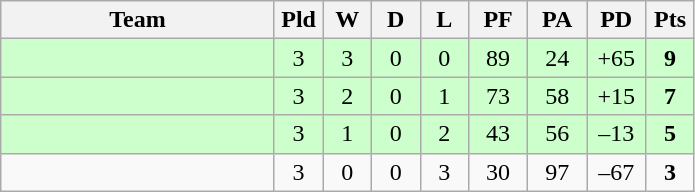<table class="wikitable" style="text-align:center;">
<tr>
<th width=175>Team</th>
<th width=25 abbr="Played">Pld</th>
<th width=25 abbr="Won">W</th>
<th width=25 abbr="Drawn">D</th>
<th width=25 abbr="Lost">L</th>
<th width=32 abbr="Points for">PF</th>
<th width=32 abbr="Points against">PA</th>
<th width=32 abbr="Points difference">PD</th>
<th width=25 abbr="Points">Pts</th>
</tr>
<tr bgcolor=ccffcc>
<td align=left></td>
<td>3</td>
<td>3</td>
<td>0</td>
<td>0</td>
<td>89</td>
<td>24</td>
<td>+65</td>
<td><strong>9</strong></td>
</tr>
<tr bgcolor=ccffcc>
<td align=left></td>
<td>3</td>
<td>2</td>
<td>0</td>
<td>1</td>
<td>73</td>
<td>58</td>
<td>+15</td>
<td><strong>7</strong></td>
</tr>
<tr bgcolor=ccffcc>
<td align=left></td>
<td>3</td>
<td>1</td>
<td>0</td>
<td>2</td>
<td>43</td>
<td>56</td>
<td>–13</td>
<td><strong>5</strong></td>
</tr>
<tr>
<td align=left></td>
<td>3</td>
<td>0</td>
<td>0</td>
<td>3</td>
<td>30</td>
<td>97</td>
<td>–67</td>
<td><strong>3</strong></td>
</tr>
</table>
